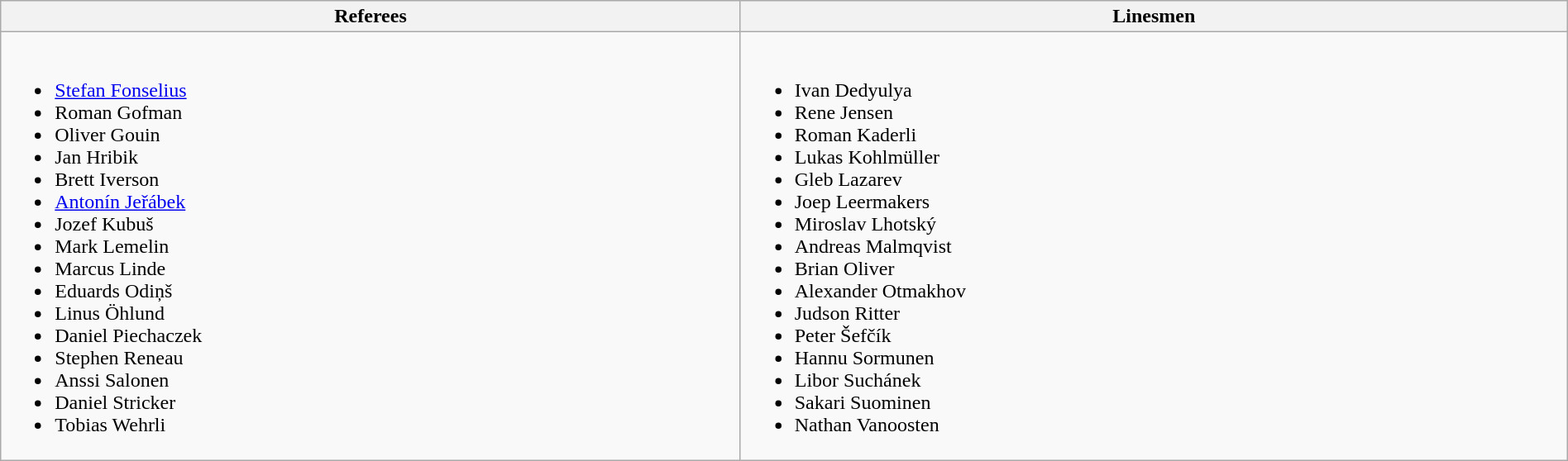<table class="wikitable" style="width:100%">
<tr>
<th>Referees</th>
<th>Linesmen</th>
</tr>
<tr>
<td><br><ul><li> <a href='#'>Stefan Fonselius</a></li><li> Roman Gofman</li><li> Oliver Gouin</li><li> Jan Hribik</li><li> Brett Iverson</li><li> <a href='#'>Antonín Jeřábek</a></li><li> Jozef Kubuš</li><li> Mark Lemelin</li><li> Marcus Linde</li><li> Eduards Odiņš</li><li> Linus Öhlund</li><li> Daniel Piechaczek</li><li> Stephen Reneau</li><li> Anssi Salonen</li><li> Daniel Stricker</li><li> Tobias Wehrli</li></ul></td>
<td><br><ul><li> Ivan Dedyulya</li><li> Rene Jensen</li><li> Roman Kaderli</li><li> Lukas Kohlmüller</li><li> Gleb Lazarev</li><li> Joep Leermakers</li><li> Miroslav Lhotský</li><li> Andreas Malmqvist</li><li> Brian Oliver</li><li> Alexander Otmakhov</li><li> Judson Ritter</li><li> Peter Šefčík</li><li> Hannu Sormunen</li><li> Libor Suchánek</li><li> Sakari Suominen</li><li> Nathan Vanoosten</li></ul></td>
</tr>
</table>
